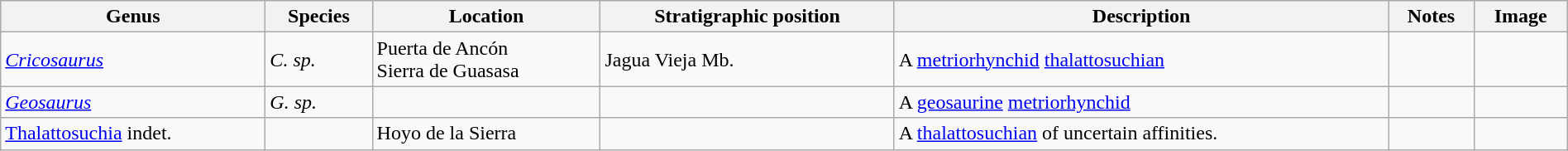<table class="wikitable" align="center" width="100%">
<tr>
<th>Genus</th>
<th>Species</th>
<th>Location</th>
<th>Stratigraphic position</th>
<th>Description</th>
<th>Notes</th>
<th>Image</th>
</tr>
<tr>
<td><em><a href='#'>Cricosaurus</a></em></td>
<td><em>C. sp.</em></td>
<td>Puerta de Ancón<br>Sierra de Guasasa</td>
<td>Jagua Vieja Mb.</td>
<td>A <a href='#'>metriorhynchid</a> <a href='#'>thalattosuchian</a></td>
<td></td>
<td></td>
</tr>
<tr>
<td><em><a href='#'>Geosaurus</a></em></td>
<td><em>G. sp.</em></td>
<td></td>
<td></td>
<td>A <a href='#'>geosaurine</a> <a href='#'>metriorhynchid</a></td>
<td></td>
<td></td>
</tr>
<tr>
<td><a href='#'>Thalattosuchia</a> indet.</td>
<td></td>
<td>Hoyo de la Sierra</td>
<td></td>
<td>A <a href='#'>thalattosuchian</a> of uncertain affinities.</td>
<td></td>
<td></td>
</tr>
</table>
